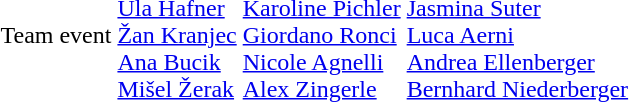<table>
<tr>
<td>Team event</td>
<td colspan=2><br><a href='#'>Ula Hafner</a><br><a href='#'>Žan Kranjec</a><br><a href='#'>Ana Bucik</a><br><a href='#'>Mišel Žerak</a></td>
<td colspan=2><br><a href='#'>Karoline Pichler</a><br><a href='#'>Giordano Ronci</a><br><a href='#'>Nicole Agnelli</a><br><a href='#'>Alex Zingerle</a></td>
<td colspan=2><br><a href='#'>Jasmina Suter</a><br><a href='#'>Luca Aerni</a><br><a href='#'>Andrea Ellenberger</a><br><a href='#'>Bernhard Niederberger</a></td>
</tr>
</table>
